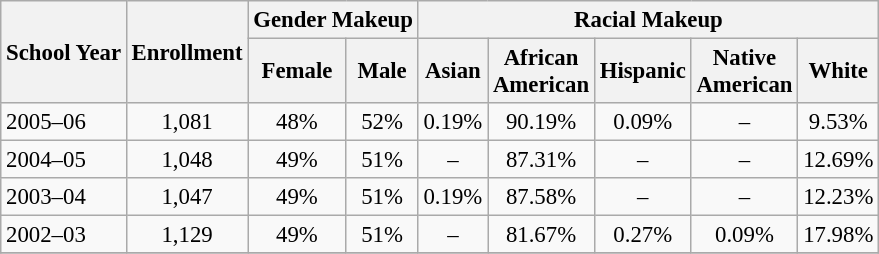<table class="wikitable" style="font-size: 95%;">
<tr>
<th rowspan="2">School Year</th>
<th rowspan="2">Enrollment</th>
<th colspan="2">Gender Makeup</th>
<th colspan="5">Racial Makeup</th>
</tr>
<tr>
<th>Female</th>
<th>Male</th>
<th>Asian</th>
<th>African <br>American</th>
<th>Hispanic</th>
<th>Native <br>American</th>
<th>White</th>
</tr>
<tr>
<td align="left">2005–06</td>
<td align="center">1,081</td>
<td align="center">48%</td>
<td align="center">52%</td>
<td align="center">0.19%</td>
<td align="center">90.19%</td>
<td align="center">0.09%</td>
<td align="center">–</td>
<td align="center">9.53%</td>
</tr>
<tr>
<td align="left">2004–05</td>
<td align="center">1,048</td>
<td align="center">49%</td>
<td align="center">51%</td>
<td align="center">–</td>
<td align="center">87.31%</td>
<td align="center">–</td>
<td align="center">–</td>
<td align="center">12.69%</td>
</tr>
<tr>
<td align="left">2003–04</td>
<td align="center">1,047</td>
<td align="center">49%</td>
<td align="center">51%</td>
<td align="center">0.19%</td>
<td align="center">87.58%</td>
<td align="center">–</td>
<td align="center">–</td>
<td align="center">12.23%</td>
</tr>
<tr>
<td align="left">2002–03</td>
<td align="center">1,129</td>
<td align="center">49%</td>
<td align="center">51%</td>
<td align="center">–</td>
<td align="center">81.67%</td>
<td align="center">0.27%</td>
<td align="center">0.09%</td>
<td align="center">17.98%</td>
</tr>
<tr>
</tr>
</table>
